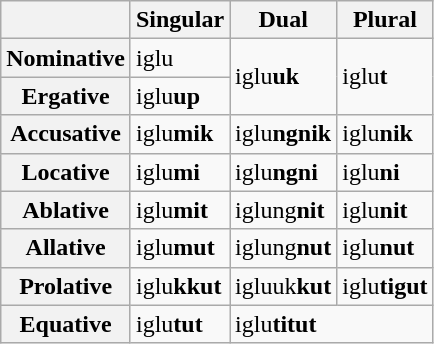<table class="wikitable">
<tr>
<th></th>
<th>Singular</th>
<th>Dual</th>
<th>Plural</th>
</tr>
<tr>
<th>Nominative</th>
<td>iglu</td>
<td rowspan="2">iglu<strong>uk</strong></td>
<td rowspan="2">iglu<strong>t</strong></td>
</tr>
<tr>
<th>Ergative</th>
<td>iglu<strong>up</strong></td>
</tr>
<tr>
<th>Accusative</th>
<td>iglu<strong>mik</strong></td>
<td>iglu<strong>ngnik</strong></td>
<td>iglu<strong>nik</strong></td>
</tr>
<tr>
<th>Locative</th>
<td>iglu<strong>mi</strong></td>
<td>iglu<strong>ngni</strong></td>
<td>iglu<strong>ni</strong></td>
</tr>
<tr>
<th>Ablative</th>
<td>iglu<strong>mit</strong></td>
<td>iglung<strong>nit</strong></td>
<td>iglu<strong>nit</strong></td>
</tr>
<tr>
<th>Allative</th>
<td>iglu<strong>mut</strong></td>
<td>iglung<strong>nut</strong></td>
<td>iglu<strong>nut</strong></td>
</tr>
<tr>
<th>Prolative</th>
<td>iglu<strong>kkut</strong></td>
<td>igluuk<strong>kut</strong></td>
<td>iglu<strong>tigut</strong></td>
</tr>
<tr>
<th>Equative</th>
<td>iglu<strong>tut</strong></td>
<td colspan="2">iglu<strong>titut</strong></td>
</tr>
</table>
